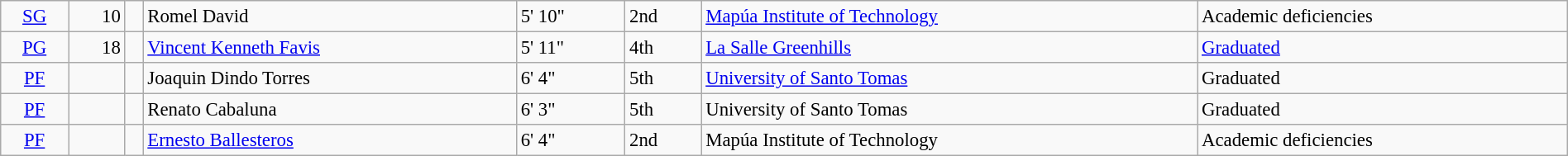<table class=wikitable width=100% style=font-size:95%>
<tr>
<td align=center><a href='#'>SG</a></td>
<td align=right>10</td>
<td></td>
<td>Romel David</td>
<td>5' 10"</td>
<td>2nd</td>
<td><a href='#'>Mapúa Institute of Technology</a></td>
<td>Academic deficiencies</td>
</tr>
<tr>
<td align=center><a href='#'>PG</a></td>
<td align=right>18</td>
<td></td>
<td><a href='#'>Vincent Kenneth Favis</a></td>
<td>5' 11"</td>
<td>4th</td>
<td><a href='#'>La Salle Greenhills</a></td>
<td><a href='#'>Graduated</a></td>
</tr>
<tr>
<td align=center><a href='#'>PF</a></td>
<td></td>
<td></td>
<td>Joaquin Dindo Torres</td>
<td>6' 4"</td>
<td>5th</td>
<td><a href='#'>University of Santo Tomas</a></td>
<td>Graduated</td>
</tr>
<tr>
<td align=center><a href='#'>PF</a></td>
<td></td>
<td></td>
<td>Renato Cabaluna</td>
<td>6' 3"</td>
<td>5th</td>
<td>University of Santo Tomas</td>
<td>Graduated</td>
</tr>
<tr>
<td align=center><a href='#'>PF</a></td>
<td></td>
<td></td>
<td><a href='#'>Ernesto Ballesteros</a></td>
<td>6' 4"</td>
<td>2nd</td>
<td>Mapúa Institute of Technology</td>
<td>Academic deficiencies</td>
</tr>
</table>
